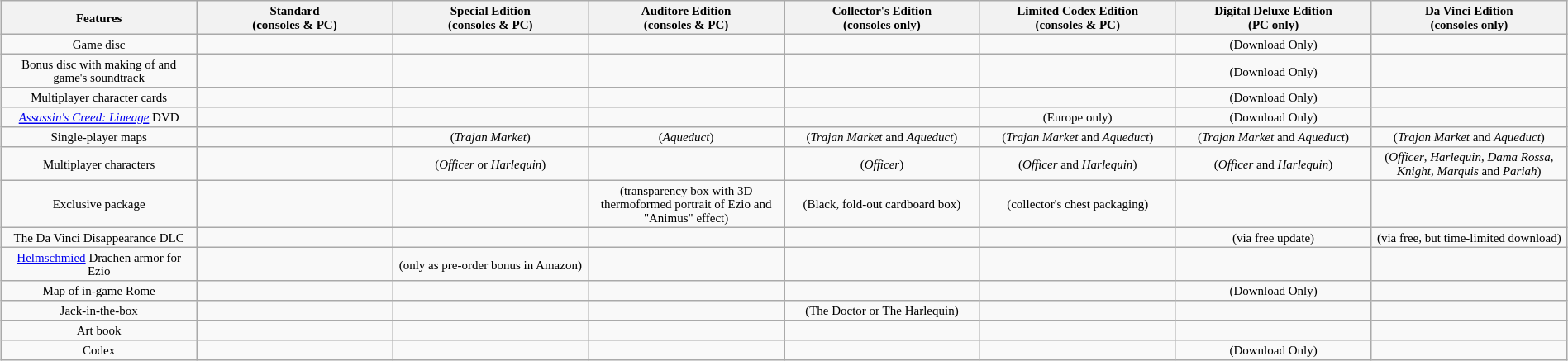<table class="wikitable" style="font-size:x-small; margin-right:0; margin-left:0.5em; margin-top:0; text-align:center; width:100%; table-layout:fixed;">
<tr>
<th>Features</th>
<th>Standard<br>(consoles & PC)</th>
<th>Special Edition<br>(consoles & PC)</th>
<th>Auditore Edition<br>(consoles & PC)</th>
<th>Collector's Edition<br>(consoles only)</th>
<th>Limited Codex Edition<br>(consoles & PC)</th>
<th>Digital Deluxe Edition<br>(PC only)</th>
<th>Da Vinci Edition<br>(consoles only)</th>
</tr>
<tr>
<td>Game disc</td>
<td></td>
<td></td>
<td></td>
<td></td>
<td></td>
<td> (Download Only)</td>
<td></td>
</tr>
<tr>
<td>Bonus disc with making of and game's soundtrack</td>
<td></td>
<td></td>
<td></td>
<td></td>
<td></td>
<td> (Download Only)</td>
<td></td>
</tr>
<tr>
<td>Multiplayer character cards</td>
<td></td>
<td></td>
<td></td>
<td></td>
<td></td>
<td> (Download Only)</td>
<td></td>
</tr>
<tr>
<td><em><a href='#'>Assassin's Creed: Lineage</a></em> DVD</td>
<td></td>
<td></td>
<td></td>
<td></td>
<td> (Europe only)</td>
<td> (Download Only)</td>
<td></td>
</tr>
<tr>
<td>Single-player maps</td>
<td></td>
<td> (<em>Trajan Market</em>)</td>
<td> (<em>Aqueduct</em>)</td>
<td> (<em>Trajan Market</em> and <em>Aqueduct</em>)</td>
<td> (<em>Trajan Market</em> and <em>Aqueduct</em>)</td>
<td> (<em>Trajan Market</em> and <em>Aqueduct</em>)</td>
<td> (<em>Trajan Market</em> and <em>Aqueduct</em>)</td>
</tr>
<tr>
<td>Multiplayer characters</td>
<td></td>
<td> (<em>Officer</em> or <em>Harlequin</em>)</td>
<td></td>
<td> (<em>Officer</em>)</td>
<td> (<em>Officer</em> and <em>Harlequin</em>)</td>
<td> (<em>Officer</em> and <em>Harlequin</em>)</td>
<td> (<em>Officer</em>, <em>Harlequin</em>, <em>Dama Rossa</em>, <em>Knight</em>, <em>Marquis</em> and <em>Pariah</em>)</td>
</tr>
<tr>
<td>Exclusive package</td>
<td></td>
<td></td>
<td> (transparency box with 3D thermoformed portrait of Ezio and "Animus" effect)</td>
<td> (Black, fold-out cardboard box)</td>
<td> (collector's chest packaging)</td>
<td></td>
<td></td>
</tr>
<tr>
<td>The Da Vinci Disappearance DLC</td>
<td></td>
<td></td>
<td></td>
<td></td>
<td></td>
<td> (via free update)</td>
<td> (via free, but time-limited download)</td>
</tr>
<tr>
<td><a href='#'>Helmschmied</a> Drachen armor for Ezio</td>
<td></td>
<td> (only as pre-order bonus in Amazon)</td>
<td></td>
<td></td>
<td></td>
<td></td>
<td></td>
</tr>
<tr>
<td>Map of in-game Rome</td>
<td></td>
<td></td>
<td></td>
<td></td>
<td></td>
<td> (Download Only)</td>
<td></td>
</tr>
<tr>
<td>Jack-in-the-box</td>
<td></td>
<td></td>
<td></td>
<td> (The Doctor or The Harlequin)</td>
<td></td>
<td></td>
<td></td>
</tr>
<tr>
<td>Art book</td>
<td></td>
<td></td>
<td></td>
<td></td>
<td></td>
<td></td>
<td></td>
</tr>
<tr>
<td>Codex</td>
<td></td>
<td></td>
<td></td>
<td></td>
<td></td>
<td> (Download Only)</td>
<td></td>
</tr>
</table>
